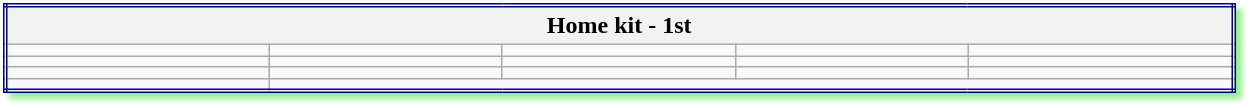<table class="wikitable mw-collapsible mw-collapsed" style="width:65%; border:double navy; box-shadow: 4px 4px 4px lightgreen;">
<tr>
<th colspan=5>Home kit - 1st</th>
</tr>
<tr>
<td></td>
<td></td>
<td></td>
<td></td>
<td></td>
</tr>
<tr>
<td></td>
<td></td>
<td></td>
<td></td>
<td></td>
</tr>
<tr>
<td></td>
<td></td>
<td></td>
<td></td>
<td></td>
</tr>
<tr>
<td></td>
</tr>
</table>
